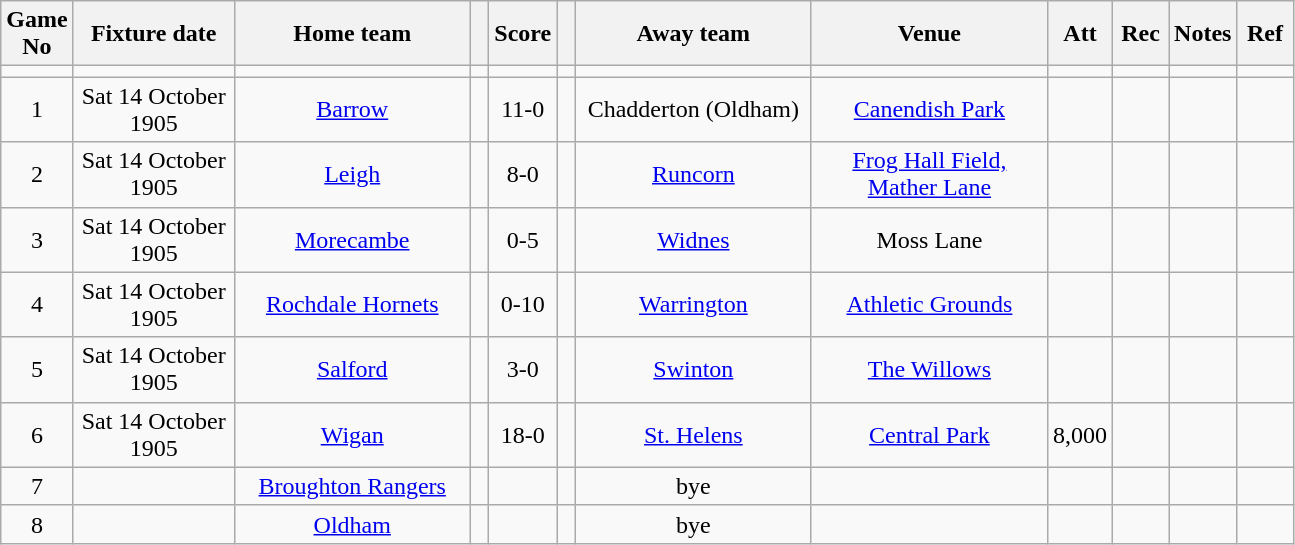<table class="wikitable" style="text-align:center;">
<tr>
<th width=20 abbr="No">Game No</th>
<th width=100 abbr="Date">Fixture date</th>
<th width=150 abbr="Home team">Home team</th>
<th width=5 abbr="space"></th>
<th width=20 abbr="Score">Score</th>
<th width=5 abbr="space"></th>
<th width=150 abbr="Away team">Away team</th>
<th width=150 abbr="Venue">Venue</th>
<th width=30 abbr="Att">Att</th>
<th width=30 abbr="Rec">Rec</th>
<th width=30 abbr="Notes">Notes</th>
<th width=30 abbr="Ref">Ref</th>
</tr>
<tr>
<td></td>
<td></td>
<td></td>
<td></td>
<td></td>
<td></td>
<td></td>
<td></td>
<td></td>
<td></td>
<td></td>
</tr>
<tr>
<td>1</td>
<td>Sat 14 October 1905</td>
<td><a href='#'>Barrow</a></td>
<td></td>
<td>11-0</td>
<td></td>
<td>Chadderton (Oldham)</td>
<td><a href='#'>Canendish Park</a></td>
<td></td>
<td></td>
<td></td>
<td></td>
</tr>
<tr>
<td>2</td>
<td>Sat 14 October 1905</td>
<td><a href='#'>Leigh</a></td>
<td></td>
<td>8-0</td>
<td></td>
<td><a href='#'>Runcorn</a></td>
<td><a href='#'>Frog Hall Field, Mather Lane</a></td>
<td></td>
<td></td>
<td></td>
<td></td>
</tr>
<tr>
<td>3</td>
<td>Sat 14 October 1905</td>
<td><a href='#'>Morecambe</a></td>
<td></td>
<td>0-5</td>
<td></td>
<td><a href='#'>Widnes</a></td>
<td>Moss Lane</td>
<td></td>
<td></td>
<td></td>
<td></td>
</tr>
<tr>
<td>4</td>
<td>Sat 14 October 1905</td>
<td><a href='#'>Rochdale Hornets</a></td>
<td></td>
<td>0-10</td>
<td></td>
<td><a href='#'>Warrington</a></td>
<td><a href='#'>Athletic Grounds</a></td>
<td></td>
<td></td>
<td></td>
<td></td>
</tr>
<tr>
<td>5</td>
<td>Sat 14 October 1905</td>
<td><a href='#'>Salford</a></td>
<td></td>
<td>3-0</td>
<td></td>
<td><a href='#'>Swinton</a></td>
<td><a href='#'>The Willows</a></td>
<td></td>
<td></td>
<td></td>
<td></td>
</tr>
<tr>
<td>6</td>
<td>Sat 14 October 1905</td>
<td><a href='#'>Wigan</a></td>
<td></td>
<td>18-0</td>
<td></td>
<td><a href='#'>St. Helens</a></td>
<td><a href='#'>Central Park</a></td>
<td>8,000</td>
<td></td>
<td></td>
<td></td>
</tr>
<tr>
<td>7</td>
<td></td>
<td><a href='#'>Broughton Rangers</a></td>
<td></td>
<td></td>
<td></td>
<td>bye</td>
<td></td>
<td></td>
<td></td>
<td></td>
<td></td>
</tr>
<tr>
<td>8</td>
<td></td>
<td><a href='#'>Oldham</a></td>
<td></td>
<td></td>
<td></td>
<td>bye</td>
<td></td>
<td></td>
<td></td>
<td></td>
<td></td>
</tr>
</table>
